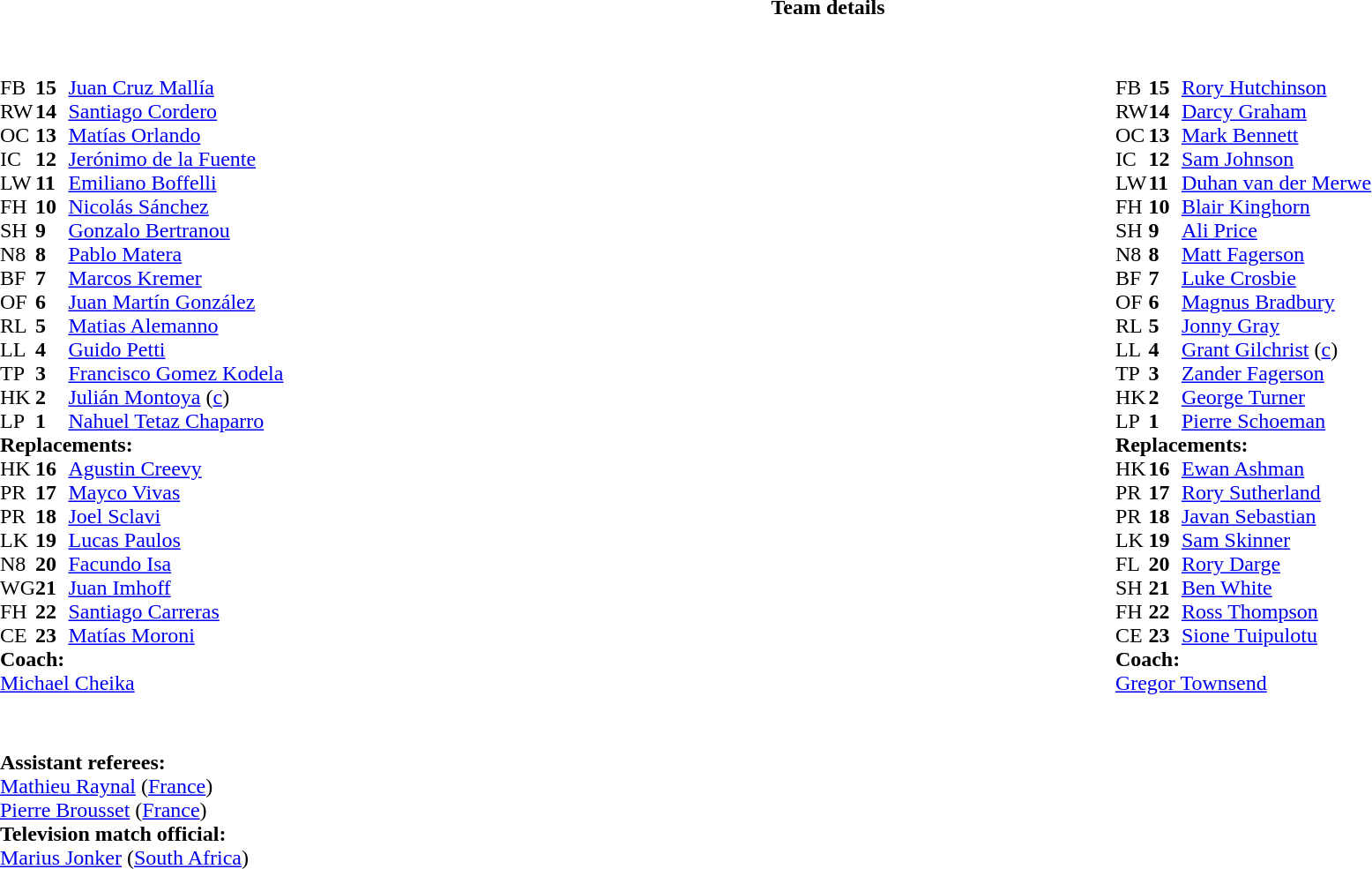<table border="0" style="width:100%;" class="collapsible collapsed">
<tr>
<th>Team details</th>
</tr>
<tr>
<td><br><table style="width:100%">
<tr>
<td style="vertical-align:top;width:50%"><br><table cellspacing="0" cellpadding="0">
<tr>
<th width="25"></th>
<th width="25"></th>
</tr>
<tr>
<td>FB</td>
<td><strong>15</strong></td>
<td><a href='#'>Juan Cruz Mallía</a></td>
</tr>
<tr>
<td>RW</td>
<td><strong>14</strong></td>
<td><a href='#'>Santiago Cordero</a></td>
</tr>
<tr>
<td>OC</td>
<td><strong>13</strong></td>
<td><a href='#'>Matías Orlando</a></td>
<td></td>
<td></td>
</tr>
<tr>
<td>IC</td>
<td><strong>12</strong></td>
<td><a href='#'>Jerónimo de la Fuente</a></td>
<td></td>
<td></td>
</tr>
<tr>
<td>LW</td>
<td><strong>11</strong></td>
<td><a href='#'>Emiliano Boffelli</a></td>
</tr>
<tr>
<td>FH</td>
<td><strong>10</strong></td>
<td><a href='#'>Nicolás Sánchez</a></td>
<td></td>
<td></td>
</tr>
<tr>
<td>SH</td>
<td><strong>9</strong></td>
<td><a href='#'>Gonzalo Bertranou</a></td>
</tr>
<tr>
<td>N8</td>
<td><strong>8</strong></td>
<td><a href='#'>Pablo Matera</a></td>
</tr>
<tr>
<td>BF</td>
<td><strong>7</strong></td>
<td><a href='#'>Marcos Kremer</a></td>
<td></td>
<td></td>
</tr>
<tr>
<td>OF</td>
<td><strong>6</strong></td>
<td><a href='#'>Juan Martín González</a></td>
</tr>
<tr>
<td>RL</td>
<td><strong>5</strong></td>
<td><a href='#'>Matias Alemanno</a></td>
<td></td>
<td></td>
</tr>
<tr>
<td>LL</td>
<td><strong>4</strong></td>
<td><a href='#'>Guido Petti</a></td>
</tr>
<tr>
<td>TP</td>
<td><strong>3</strong></td>
<td><a href='#'>Francisco Gomez Kodela</a></td>
<td></td>
<td></td>
</tr>
<tr>
<td>HK</td>
<td><strong>2</strong></td>
<td><a href='#'>Julián Montoya</a> (<a href='#'>c</a>)</td>
<td></td>
<td></td>
</tr>
<tr>
<td>LP</td>
<td><strong>1</strong></td>
<td><a href='#'>Nahuel Tetaz Chaparro</a></td>
<td></td>
<td></td>
</tr>
<tr>
<td colspan="3"><strong>Replacements:</strong></td>
</tr>
<tr>
<td>HK</td>
<td><strong>16</strong></td>
<td><a href='#'>Agustin Creevy</a></td>
<td></td>
<td></td>
</tr>
<tr>
<td>PR</td>
<td><strong>17</strong></td>
<td><a href='#'>Mayco Vivas</a></td>
<td></td>
<td></td>
</tr>
<tr>
<td>PR</td>
<td><strong>18</strong></td>
<td><a href='#'>Joel Sclavi</a></td>
<td></td>
<td></td>
</tr>
<tr>
<td>LK</td>
<td><strong>19</strong></td>
<td><a href='#'>Lucas Paulos</a></td>
<td></td>
<td></td>
</tr>
<tr>
<td>N8</td>
<td><strong>20</strong></td>
<td><a href='#'>Facundo Isa</a></td>
<td></td>
<td></td>
</tr>
<tr>
<td>WG</td>
<td><strong>21</strong></td>
<td><a href='#'>Juan Imhoff</a></td>
<td></td>
<td></td>
</tr>
<tr>
<td>FH</td>
<td><strong>22</strong></td>
<td><a href='#'>Santiago Carreras</a></td>
<td></td>
<td></td>
</tr>
<tr>
<td>CE</td>
<td><strong>23</strong></td>
<td><a href='#'>Matías Moroni</a></td>
<td></td>
<td></td>
</tr>
<tr>
<td colspan="3"><strong>Coach:</strong></td>
</tr>
<tr>
<td colspan="3"> <a href='#'>Michael Cheika</a></td>
</tr>
</table>
</td>
<td style="vertical-align:top;width:50%"><br><table cellspacing="0" cellpadding="0" style="margin:auto">
<tr>
<th width="25"></th>
<th width="25"></th>
</tr>
<tr>
<td>FB</td>
<td><strong>15</strong></td>
<td><a href='#'>Rory Hutchinson</a></td>
</tr>
<tr>
<td>RW</td>
<td><strong>14</strong></td>
<td><a href='#'>Darcy Graham</a></td>
</tr>
<tr>
<td>OC</td>
<td><strong>13</strong></td>
<td><a href='#'>Mark Bennett</a></td>
</tr>
<tr>
<td>IC</td>
<td><strong>12</strong></td>
<td><a href='#'>Sam Johnson</a></td>
</tr>
<tr>
<td>LW</td>
<td><strong>11</strong></td>
<td><a href='#'>Duhan van der Merwe</a></td>
</tr>
<tr>
<td>FH</td>
<td><strong>10</strong></td>
<td><a href='#'>Blair Kinghorn</a></td>
<td></td>
<td></td>
</tr>
<tr>
<td>SH</td>
<td><strong>9</strong></td>
<td><a href='#'>Ali Price</a></td>
<td></td>
<td></td>
</tr>
<tr>
<td>N8</td>
<td><strong>8</strong></td>
<td><a href='#'>Matt Fagerson</a></td>
</tr>
<tr>
<td>BF</td>
<td><strong>7</strong></td>
<td><a href='#'>Luke Crosbie</a></td>
<td></td>
<td></td>
</tr>
<tr>
<td>OF</td>
<td><strong>6</strong></td>
<td><a href='#'>Magnus Bradbury</a></td>
</tr>
<tr>
<td>RL</td>
<td><strong>5</strong></td>
<td><a href='#'>Jonny Gray</a></td>
<td></td>
<td></td>
</tr>
<tr>
<td>LL</td>
<td><strong>4</strong></td>
<td><a href='#'>Grant Gilchrist</a> (<a href='#'>c</a>)</td>
</tr>
<tr>
<td>TP</td>
<td><strong>3</strong></td>
<td><a href='#'>Zander Fagerson</a></td>
<td></td>
<td></td>
</tr>
<tr>
<td>HK</td>
<td><strong>2</strong></td>
<td><a href='#'>George Turner</a></td>
<td></td>
<td></td>
</tr>
<tr>
<td>LP</td>
<td><strong>1</strong></td>
<td><a href='#'>Pierre Schoeman</a></td>
<td></td>
<td></td>
</tr>
<tr>
<td colspan="3"><strong>Replacements:</strong></td>
</tr>
<tr>
<td>HK</td>
<td><strong>16</strong></td>
<td><a href='#'>Ewan Ashman</a></td>
<td></td>
<td></td>
</tr>
<tr>
<td>PR</td>
<td><strong>17</strong></td>
<td><a href='#'>Rory Sutherland</a></td>
<td></td>
<td></td>
</tr>
<tr>
<td>PR</td>
<td><strong>18</strong></td>
<td><a href='#'>Javan Sebastian</a></td>
<td></td>
<td></td>
</tr>
<tr>
<td>LK</td>
<td><strong>19</strong></td>
<td><a href='#'>Sam Skinner</a></td>
<td></td>
<td></td>
</tr>
<tr>
<td>FL</td>
<td><strong>20</strong></td>
<td><a href='#'>Rory Darge</a></td>
<td></td>
<td></td>
</tr>
<tr>
<td>SH</td>
<td><strong>21</strong></td>
<td><a href='#'>Ben White</a></td>
<td></td>
<td></td>
</tr>
<tr>
<td>FH</td>
<td><strong>22</strong></td>
<td><a href='#'>Ross Thompson</a></td>
</tr>
<tr>
<td>CE</td>
<td><strong>23</strong></td>
<td><a href='#'>Sione Tuipulotu</a></td>
<td></td>
<td></td>
</tr>
<tr>
<td colspan="3"><strong>Coach:</strong></td>
</tr>
<tr>
<td colspan="3"> <a href='#'>Gregor Townsend</a></td>
</tr>
</table>
</td>
</tr>
</table>
<table style="width:100%">
<tr>
<td><br><br><strong>Assistant referees:</strong>
<br><a href='#'>Mathieu Raynal</a> (<a href='#'>France</a>)
<br><a href='#'>Pierre Brousset</a> (<a href='#'>France</a>)
<br><strong>Television match official:</strong>
<br><a href='#'>Marius Jonker</a> (<a href='#'>South Africa</a>)</td>
</tr>
</table>
</td>
</tr>
</table>
